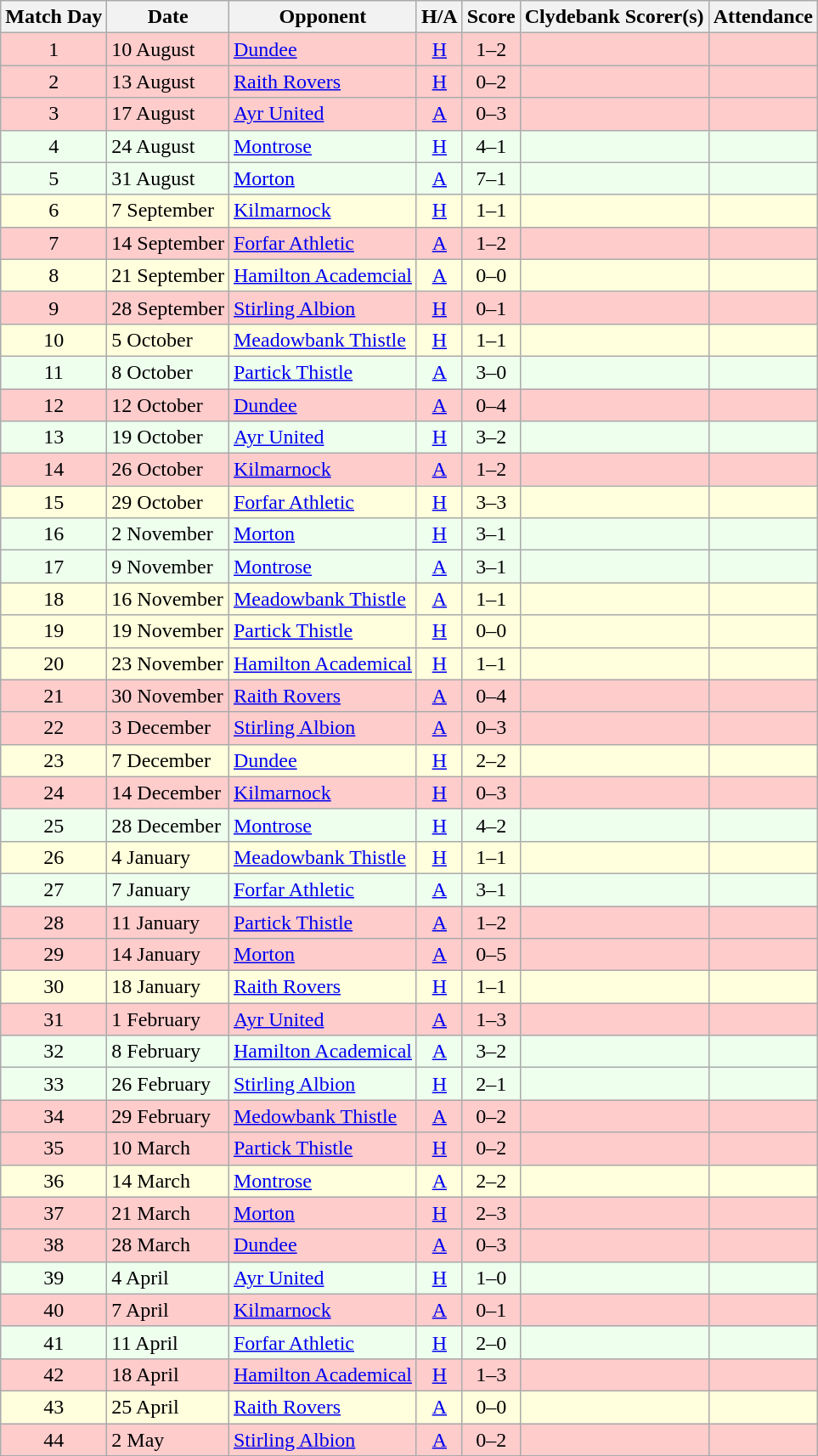<table class="wikitable" style="text-align:center">
<tr>
<th>Match Day</th>
<th>Date</th>
<th>Opponent</th>
<th>H/A</th>
<th>Score</th>
<th>Clydebank Scorer(s)</th>
<th>Attendance</th>
</tr>
<tr bgcolor=#FFCCCC>
<td>1</td>
<td align=left>10 August</td>
<td align=left><a href='#'>Dundee</a></td>
<td><a href='#'>H</a></td>
<td>1–2</td>
<td align=left></td>
<td></td>
</tr>
<tr bgcolor=#FFCCCC>
<td>2</td>
<td align=left>13 August</td>
<td align=left><a href='#'>Raith Rovers</a></td>
<td><a href='#'>H</a></td>
<td>0–2</td>
<td align=left></td>
<td></td>
</tr>
<tr bgcolor=#FFCCCC>
<td>3</td>
<td align=left>17 August</td>
<td align=left><a href='#'>Ayr United</a></td>
<td><a href='#'>A</a></td>
<td>0–3</td>
<td align=left></td>
<td></td>
</tr>
<tr bgcolor=#EEFFEE>
<td>4</td>
<td align=left>24 August</td>
<td align=left><a href='#'>Montrose</a></td>
<td><a href='#'>H</a></td>
<td>4–1</td>
<td align=left></td>
<td></td>
</tr>
<tr bgcolor=#EEFFEE>
<td>5</td>
<td align=left>31 August</td>
<td align=left><a href='#'>Morton</a></td>
<td><a href='#'>A</a></td>
<td>7–1</td>
<td align=left></td>
<td></td>
</tr>
<tr bgcolor=#FFFFDD>
<td>6</td>
<td align=left>7 September</td>
<td align=left><a href='#'>Kilmarnock</a></td>
<td><a href='#'>H</a></td>
<td>1–1</td>
<td align=left></td>
<td></td>
</tr>
<tr bgcolor=#FFCCCC>
<td>7</td>
<td align=left>14 September</td>
<td align=left><a href='#'>Forfar Athletic</a></td>
<td><a href='#'>A</a></td>
<td>1–2</td>
<td align=left></td>
<td></td>
</tr>
<tr bgcolor=#FFFFDD>
<td>8</td>
<td align=left>21 September</td>
<td align=left><a href='#'>Hamilton Academcial</a></td>
<td><a href='#'>A</a></td>
<td>0–0</td>
<td align=left></td>
<td></td>
</tr>
<tr bgcolor=#FFCCCC>
<td>9</td>
<td align=left>28 September</td>
<td align=left><a href='#'>Stirling Albion</a></td>
<td><a href='#'>H</a></td>
<td>0–1</td>
<td align=left></td>
<td></td>
</tr>
<tr bgcolor=#FFFFDD>
<td>10</td>
<td align=left>5 October</td>
<td align=left><a href='#'>Meadowbank Thistle</a></td>
<td><a href='#'>H</a></td>
<td>1–1</td>
<td align=left></td>
<td></td>
</tr>
<tr bgcolor=#EEFFEE>
<td>11</td>
<td align=left>8 October</td>
<td align=left><a href='#'>Partick Thistle</a></td>
<td><a href='#'>A</a></td>
<td>3–0</td>
<td align=left></td>
<td></td>
</tr>
<tr bgcolor=#FFCCCC>
<td>12</td>
<td align=left>12 October</td>
<td align=left><a href='#'>Dundee</a></td>
<td><a href='#'>A</a></td>
<td>0–4</td>
<td align=left></td>
<td></td>
</tr>
<tr bgcolor=#EEFFEE>
<td>13</td>
<td align=left>19 October</td>
<td align=left><a href='#'>Ayr United</a></td>
<td><a href='#'>H</a></td>
<td>3–2</td>
<td align=left></td>
<td></td>
</tr>
<tr bgcolor=#FFCCCC>
<td>14</td>
<td align=left>26 October</td>
<td align=left><a href='#'>Kilmarnock</a></td>
<td><a href='#'>A</a></td>
<td>1–2</td>
<td align=left></td>
<td></td>
</tr>
<tr bgcolor=#FFFFDD>
<td>15</td>
<td align=left>29 October</td>
<td align=left><a href='#'>Forfar Athletic</a></td>
<td><a href='#'>H</a></td>
<td>3–3</td>
<td align=left></td>
<td></td>
</tr>
<tr bgcolor=#EEFFEE>
<td>16</td>
<td align=left>2 November</td>
<td align=left><a href='#'>Morton</a></td>
<td><a href='#'>H</a></td>
<td>3–1</td>
<td align=left></td>
<td></td>
</tr>
<tr bgcolor=#EEFFEE>
<td>17</td>
<td align=left>9 November</td>
<td align=left><a href='#'>Montrose</a></td>
<td><a href='#'>A</a></td>
<td>3–1</td>
<td align=left></td>
<td></td>
</tr>
<tr bgcolor=#FFFFDD>
<td>18</td>
<td align=left>16 November</td>
<td align=left><a href='#'>Meadowbank Thistle</a></td>
<td><a href='#'>A</a></td>
<td>1–1</td>
<td align=left></td>
<td></td>
</tr>
<tr bgcolor=#FFFFDD>
<td>19</td>
<td align=left>19 November</td>
<td align=left><a href='#'>Partick Thistle</a></td>
<td><a href='#'>H</a></td>
<td>0–0</td>
<td align=left></td>
<td></td>
</tr>
<tr bgcolor=#FFFFDD>
<td>20</td>
<td align=left>23 November</td>
<td align=left><a href='#'>Hamilton Academical</a></td>
<td><a href='#'>H</a></td>
<td>1–1</td>
<td align=left></td>
<td></td>
</tr>
<tr bgcolor=#FFCCCC>
<td>21</td>
<td align=left>30 November</td>
<td align=left><a href='#'>Raith Rovers</a></td>
<td><a href='#'>A</a></td>
<td>0–4</td>
<td align=left></td>
<td></td>
</tr>
<tr bgcolor=#FFCCCC>
<td>22</td>
<td align=left>3 December</td>
<td align=left><a href='#'>Stirling Albion</a></td>
<td><a href='#'>A</a></td>
<td>0–3</td>
<td align=left></td>
<td></td>
</tr>
<tr bgcolor=#FFFFDD>
<td>23</td>
<td align=left>7 December</td>
<td align=left><a href='#'>Dundee</a></td>
<td><a href='#'>H</a></td>
<td>2–2</td>
<td align=left></td>
<td></td>
</tr>
<tr bgcolor=#FFCCCC>
<td>24</td>
<td align=left>14 December</td>
<td align=left><a href='#'>Kilmarnock</a></td>
<td><a href='#'>H</a></td>
<td>0–3</td>
<td align=left></td>
<td></td>
</tr>
<tr bgcolor=#EEFFEE>
<td>25</td>
<td align=left>28 December</td>
<td align=left><a href='#'>Montrose</a></td>
<td><a href='#'>H</a></td>
<td>4–2</td>
<td align=left></td>
<td></td>
</tr>
<tr bgcolor=#FFFFDD>
<td>26</td>
<td align=left>4 January</td>
<td align=left><a href='#'>Meadowbank Thistle</a></td>
<td><a href='#'>H</a></td>
<td>1–1</td>
<td align=left></td>
<td></td>
</tr>
<tr bgcolor=#EEFFEE>
<td>27</td>
<td align=left>7 January</td>
<td align=left><a href='#'>Forfar Athletic</a></td>
<td><a href='#'>A</a></td>
<td>3–1</td>
<td align=left></td>
<td></td>
</tr>
<tr bgcolor=#FFCCCC>
<td>28</td>
<td align=left>11 January</td>
<td align=left><a href='#'>Partick Thistle</a></td>
<td><a href='#'>A</a></td>
<td>1–2</td>
<td align=left></td>
<td></td>
</tr>
<tr bgcolor=#FFCCCC>
<td>29</td>
<td align=left>14 January</td>
<td align=left><a href='#'>Morton</a></td>
<td><a href='#'>A</a></td>
<td>0–5</td>
<td align=left></td>
<td></td>
</tr>
<tr bgcolor=#FFFFDD>
<td>30</td>
<td align=left>18 January</td>
<td align=left><a href='#'>Raith Rovers</a></td>
<td><a href='#'>H</a></td>
<td>1–1</td>
<td align=left></td>
<td></td>
</tr>
<tr bgcolor=#FFCCCC>
<td>31</td>
<td align=left>1 February</td>
<td align=left><a href='#'>Ayr United</a></td>
<td><a href='#'>A</a></td>
<td>1–3</td>
<td align=left></td>
<td></td>
</tr>
<tr bgcolor=#EEFFEE>
<td>32</td>
<td align=left>8 February</td>
<td align=left><a href='#'>Hamilton Academical</a></td>
<td><a href='#'>A</a></td>
<td>3–2</td>
<td align=left></td>
<td></td>
</tr>
<tr bgcolor=#EEFFEE>
<td>33</td>
<td align=left>26 February</td>
<td align=left><a href='#'>Stirling Albion</a></td>
<td><a href='#'>H</a></td>
<td>2–1</td>
<td align=left></td>
<td></td>
</tr>
<tr bgcolor=#FFCCCC>
<td>34</td>
<td align=left>29 February</td>
<td align=left><a href='#'>Medowbank Thistle</a></td>
<td><a href='#'>A</a></td>
<td>0–2</td>
<td align=left></td>
<td></td>
</tr>
<tr bgcolor=#FFCCCC>
<td>35</td>
<td align=left>10 March</td>
<td align=left><a href='#'>Partick Thistle</a></td>
<td><a href='#'>H</a></td>
<td>0–2</td>
<td align=left></td>
<td></td>
</tr>
<tr bgcolor=#FFFFDD>
<td>36</td>
<td align=left>14 March</td>
<td align=left><a href='#'>Montrose</a></td>
<td><a href='#'>A</a></td>
<td>2–2</td>
<td align=left></td>
<td></td>
</tr>
<tr bgcolor=#FFCCCC>
<td>37</td>
<td align=left>21 March</td>
<td align=left><a href='#'>Morton</a></td>
<td><a href='#'>H</a></td>
<td>2–3</td>
<td align=left></td>
<td></td>
</tr>
<tr bgcolor=#FFCCCC>
<td>38</td>
<td align=left>28 March</td>
<td align=left><a href='#'>Dundee</a></td>
<td><a href='#'>A</a></td>
<td>0–3</td>
<td align=left></td>
<td></td>
</tr>
<tr bgcolor=#EEFFEE>
<td>39</td>
<td align=left>4 April</td>
<td align=left><a href='#'>Ayr United</a></td>
<td><a href='#'>H</a></td>
<td>1–0</td>
<td align=left></td>
<td></td>
</tr>
<tr bgcolor=#FFCCCC>
<td>40</td>
<td align=left>7 April</td>
<td align=left><a href='#'>Kilmarnock</a></td>
<td><a href='#'>A</a></td>
<td>0–1</td>
<td align=left></td>
<td></td>
</tr>
<tr bgcolor=#EEFFEE>
<td>41</td>
<td align=left>11 April</td>
<td align=left><a href='#'>Forfar Athletic</a></td>
<td><a href='#'>H</a></td>
<td>2–0</td>
<td align=left></td>
<td></td>
</tr>
<tr bgcolor=#FFCCCC>
<td>42</td>
<td align=left>18 April</td>
<td align=left><a href='#'>Hamilton Academical</a></td>
<td><a href='#'>H</a></td>
<td>1–3</td>
<td align=left></td>
<td></td>
</tr>
<tr bgcolor=#FFFFDD>
<td>43</td>
<td align=left>25 April</td>
<td align=left><a href='#'>Raith Rovers</a></td>
<td><a href='#'>A</a></td>
<td>0–0</td>
<td align=left></td>
<td></td>
</tr>
<tr bgcolor=#FFCCCC>
<td>44</td>
<td align=left>2 May</td>
<td align=left><a href='#'>Stirling Albion</a></td>
<td><a href='#'>A</a></td>
<td>0–2</td>
<td align=left></td>
<td></td>
</tr>
<tr>
</tr>
</table>
